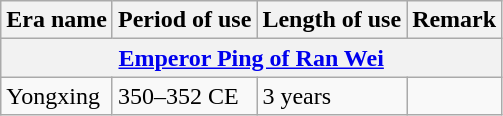<table class="wikitable">
<tr>
<th>Era name</th>
<th>Period of use</th>
<th>Length of use</th>
<th>Remark</th>
</tr>
<tr>
<th colspan="4"><a href='#'>Emperor Ping of Ran Wei</a><br></th>
</tr>
<tr>
<td>Yongxing<br></td>
<td>350–352 CE</td>
<td>3 years</td>
<td></td>
</tr>
</table>
